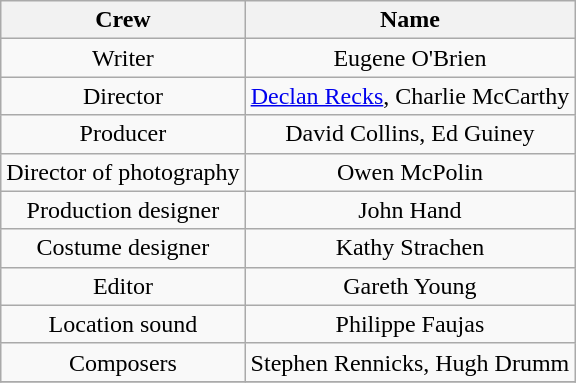<table class="sortable wikitable">
<tr>
<th>Crew</th>
<th>Name</th>
</tr>
<tr>
<td align="center">Writer</td>
<td align="center">Eugene O'Brien</td>
</tr>
<tr>
<td align="center">Director</td>
<td align="center"><a href='#'>Declan Recks</a>, Charlie McCarthy</td>
</tr>
<tr>
<td align="center">Producer</td>
<td align="center">David Collins, Ed Guiney</td>
</tr>
<tr>
<td align="center">Director of photography</td>
<td align="center">Owen McPolin</td>
</tr>
<tr>
<td align="center">Production designer</td>
<td align="center">John Hand</td>
</tr>
<tr>
<td align="center">Costume designer</td>
<td align="center">Kathy Strachen</td>
</tr>
<tr>
<td align="center">Editor</td>
<td align="center">Gareth Young</td>
</tr>
<tr>
<td align="center">Location sound</td>
<td align="center">Philippe Faujas</td>
</tr>
<tr>
<td align="center">Composers</td>
<td align="center">Stephen Rennicks, Hugh Drumm</td>
</tr>
<tr>
</tr>
</table>
